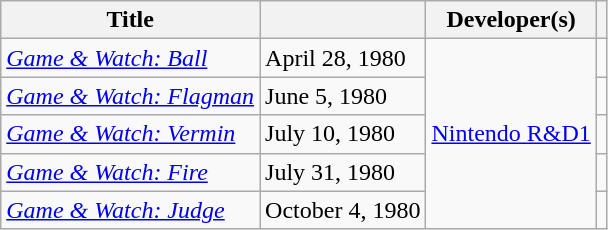<table class="wikitable plainrowheaders sortable">
<tr>
<th scope="col">Title</th>
<th scope="col" data-sort-type="date"></th>
<th scope="col">Developer(s)</th>
<th scope="col" class="unsortable"></th>
</tr>
<tr>
<td><em><a href='#'>Game & Watch: Ball</a></em></td>
<td>April 28, 1980</td>
<td rowspan= "5"><a href='#'>Nintendo R&D1</a></td>
<td></td>
</tr>
<tr>
<td><em><a href='#'>Game & Watch: Flagman</a></em></td>
<td>June 5, 1980</td>
<td></td>
</tr>
<tr>
<td><em><a href='#'>Game & Watch: Vermin</a></em></td>
<td>July 10, 1980</td>
<td></td>
</tr>
<tr>
<td><em><a href='#'>Game & Watch: Fire</a></em></td>
<td>July 31, 1980</td>
<td></td>
</tr>
<tr>
<td><em><a href='#'>Game & Watch: Judge</a></em></td>
<td>October 4, 1980</td>
<td></td>
</tr>
</table>
